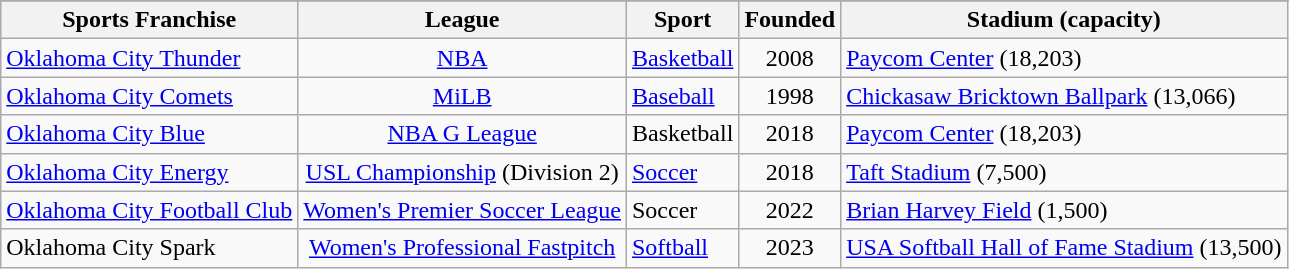<table class="wikitable sortable">
<tr>
</tr>
<tr>
<th>Sports Franchise</th>
<th>League</th>
<th>Sport</th>
<th>Founded</th>
<th>Stadium (capacity)</th>
</tr>
<tr>
<td><a href='#'>Oklahoma City Thunder</a></td>
<td align=center><a href='#'>NBA</a></td>
<td><a href='#'>Basketball</a></td>
<td align=center>2008</td>
<td><a href='#'>Paycom Center</a> (18,203)</td>
</tr>
<tr>
<td><a href='#'>Oklahoma City Comets</a></td>
<td align=center><a href='#'>MiLB</a></td>
<td><a href='#'>Baseball</a></td>
<td align=center>1998</td>
<td><a href='#'>Chickasaw Bricktown Ballpark</a> (13,066)</td>
</tr>
<tr>
<td><a href='#'>Oklahoma City Blue</a></td>
<td align=center><a href='#'>NBA G League</a></td>
<td>Basketball</td>
<td align=center>2018</td>
<td><a href='#'>Paycom Center</a> (18,203)</td>
</tr>
<tr>
<td><a href='#'>Oklahoma City Energy</a></td>
<td align=center><a href='#'>USL Championship</a> (Division 2)</td>
<td><a href='#'>Soccer</a></td>
<td align=center>2018</td>
<td><a href='#'>Taft Stadium</a> (7,500)</td>
</tr>
<tr>
<td><a href='#'>Oklahoma City Football Club</a></td>
<td align=center><a href='#'>Women's Premier Soccer League</a></td>
<td>Soccer</td>
<td align=center>2022</td>
<td><a href='#'>Brian Harvey Field</a> (1,500)</td>
</tr>
<tr>
<td>Oklahoma City Spark</td>
<td align=center><a href='#'>Women's Professional Fastpitch</a></td>
<td><a href='#'>Softball</a></td>
<td align=center>2023</td>
<td><a href='#'>USA Softball Hall of Fame Stadium</a> (13,500)</td>
</tr>
</table>
